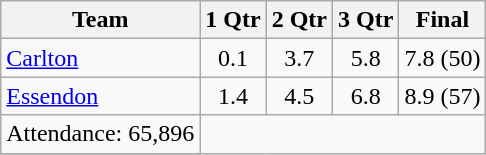<table class="wikitable">
<tr>
<th>Team</th>
<th>1 Qtr</th>
<th>2 Qtr</th>
<th>3 Qtr</th>
<th>Final</th>
</tr>
<tr>
<td><a href='#'>Carlton</a></td>
<td align=center>0.1</td>
<td align=center>3.7</td>
<td align=center>5.8</td>
<td align=center>7.8 (50)</td>
</tr>
<tr>
<td><a href='#'>Essendon</a></td>
<td align=center>1.4</td>
<td align=center>4.5</td>
<td align=center>6.8</td>
<td align=center>8.9 (57)</td>
</tr>
<tr>
<td align=center>Attendance: 65,896</td>
</tr>
<tr>
</tr>
</table>
